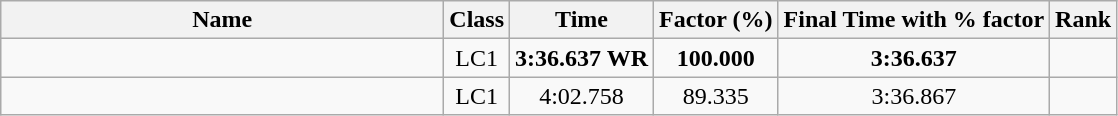<table class="wikitable" style="text-align:center;">
<tr>
<th style="width:18em">Name</th>
<th>Class</th>
<th>Time</th>
<th>Factor (%)</th>
<th>Final Time with % factor</th>
<th>Rank</th>
</tr>
<tr>
<td align=left></td>
<td>LC1</td>
<td><strong>3:36.637 WR</strong></td>
<td><strong>100.000</strong></td>
<td><strong>3:36.637</strong></td>
<td></td>
</tr>
<tr>
<td align=left></td>
<td>LC1</td>
<td>4:02.758</td>
<td>89.335</td>
<td>3:36.867</td>
<td></td>
</tr>
</table>
